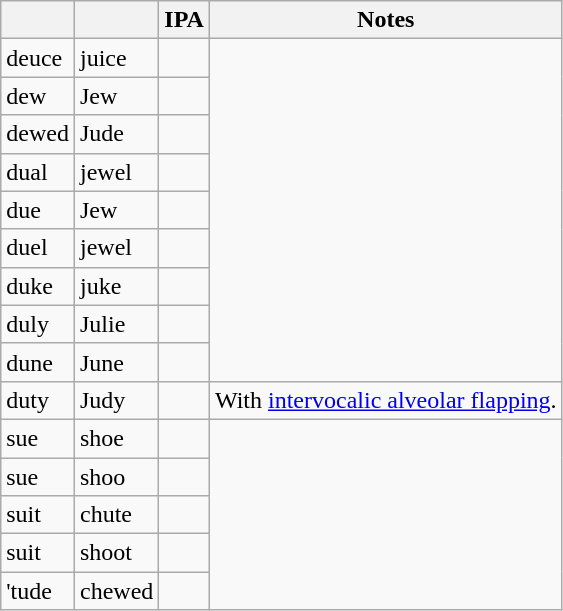<table class="wikitable sortable mw-collapsible mw-collapsed">
<tr>
<th></th>
<th></th>
<th>IPA</th>
<th>Notes</th>
</tr>
<tr>
<td>deuce</td>
<td>juice</td>
<td></td>
</tr>
<tr>
<td>dew</td>
<td>Jew</td>
<td></td>
</tr>
<tr>
<td>dewed</td>
<td>Jude</td>
<td></td>
</tr>
<tr>
<td>dual</td>
<td>jewel</td>
<td></td>
</tr>
<tr>
<td>due</td>
<td>Jew</td>
<td></td>
</tr>
<tr>
<td>duel</td>
<td>jewel</td>
<td></td>
</tr>
<tr>
<td>duke</td>
<td>juke</td>
<td></td>
</tr>
<tr>
<td>duly</td>
<td>Julie</td>
<td></td>
</tr>
<tr>
<td>dune</td>
<td>June</td>
<td></td>
</tr>
<tr>
<td>duty</td>
<td>Judy</td>
<td></td>
<td>With <a href='#'>intervocalic alveolar flapping</a>.</td>
</tr>
<tr>
<td>sue</td>
<td>shoe</td>
<td></td>
</tr>
<tr>
<td>sue</td>
<td>shoo</td>
<td></td>
</tr>
<tr>
<td>suit</td>
<td>chute</td>
<td></td>
</tr>
<tr>
<td>suit</td>
<td>shoot</td>
<td></td>
</tr>
<tr>
<td>'tude</td>
<td>chewed</td>
<td></td>
</tr>
</table>
